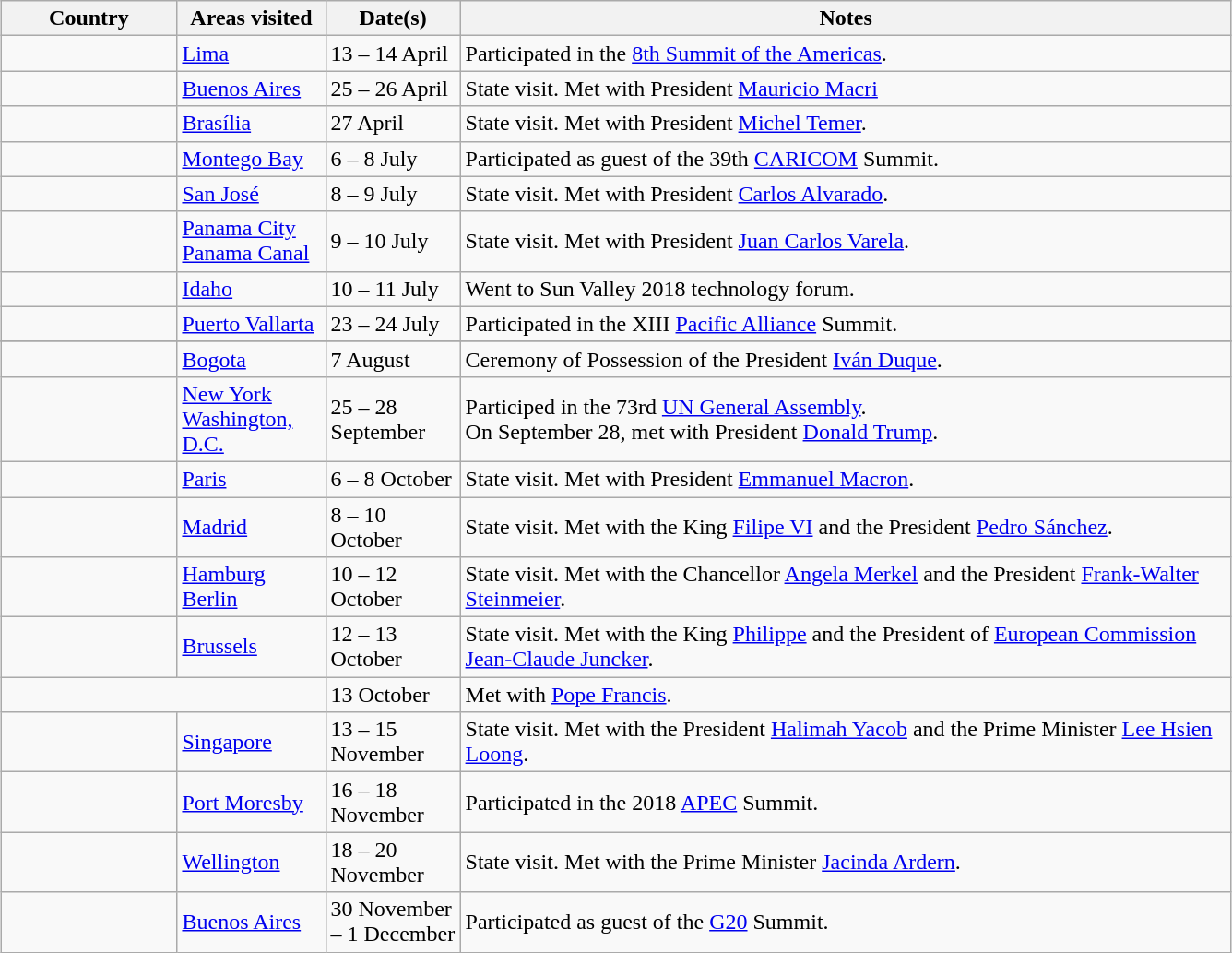<table class="wikitable" style="margin: 1em auto 1em auto">
<tr>
<th width="120">Country</th>
<th width="100">Areas visited</th>
<th width="90">Date(s)</th>
<th width="550">Notes</th>
</tr>
<tr>
<td></td>
<td><a href='#'>Lima</a></td>
<td>13 – 14 April</td>
<td> Participated in the <a href='#'>8th Summit of the Americas</a>.</td>
</tr>
<tr>
<td></td>
<td><a href='#'>Buenos Aires</a></td>
<td>25 – 26 April</td>
<td> State visit. Met with President <a href='#'>Mauricio Macri</a></td>
</tr>
<tr>
<td></td>
<td><a href='#'>Brasília</a></td>
<td>27 April</td>
<td> State visit. Met with President <a href='#'>Michel Temer</a>.</td>
</tr>
<tr>
<td></td>
<td><a href='#'>Montego Bay</a></td>
<td>6 – 8 July</td>
<td>Participated as guest of the 39th <a href='#'>CARICOM</a> Summit.</td>
</tr>
<tr>
<td></td>
<td><a href='#'>San José</a></td>
<td>8 – 9 July</td>
<td> State visit. Met with President <a href='#'>Carlos Alvarado</a>.</td>
</tr>
<tr>
<td></td>
<td><a href='#'>Panama City</a><br><a href='#'>Panama Canal</a></td>
<td>9 – 10 July</td>
<td> State visit. Met with President <a href='#'>Juan Carlos Varela</a>.</td>
</tr>
<tr>
<td></td>
<td><a href='#'>Idaho</a></td>
<td>10 – 11 July</td>
<td> Went to Sun Valley 2018 technology forum.</td>
</tr>
<tr>
<td></td>
<td><a href='#'>Puerto Vallarta</a></td>
<td>23 – 24 July</td>
<td> Participated in the XIII <a href='#'>Pacific Alliance</a> Summit.</td>
</tr>
<tr>
</tr>
<tr>
<td></td>
<td><a href='#'>Bogota</a></td>
<td>7 August</td>
<td> Ceremony of Possession of the President <a href='#'>Iván Duque</a>.</td>
</tr>
<tr>
<td></td>
<td><a href='#'>New York</a><br><a href='#'>Washington, D.C.</a></td>
<td>25 – 28 September</td>
<td>Participed in the 73rd <a href='#'>UN General Assembly</a>.<br>On September 28, met with President <a href='#'>Donald Trump</a>.</td>
</tr>
<tr>
<td></td>
<td><a href='#'>Paris</a></td>
<td>6 – 8 October</td>
<td>State visit. Met with President <a href='#'>Emmanuel Macron</a>.</td>
</tr>
<tr>
<td></td>
<td><a href='#'>Madrid</a></td>
<td>8 – 10 October</td>
<td>State visit. Met with the King <a href='#'>Filipe VI</a> and the President <a href='#'>Pedro Sánchez</a>.</td>
</tr>
<tr>
<td></td>
<td><a href='#'>Hamburg</a><br><a href='#'>Berlin</a></td>
<td>10 – 12 October</td>
<td> State visit. Met with the Chancellor <a href='#'>Angela Merkel</a> and the President <a href='#'>Frank-Walter Steinmeier</a>.</td>
</tr>
<tr>
<td></td>
<td><a href='#'>Brussels</a></td>
<td>12 – 13 October</td>
<td> State visit. Met with the King <a href='#'>Philippe</a> and the President of <a href='#'>European Commission</a> <a href='#'>Jean-Claude Juncker</a>.</td>
</tr>
<tr>
<td colspan="2"></td>
<td>13 October</td>
<td> Met with <a href='#'>Pope Francis</a>.</td>
</tr>
<tr>
<td></td>
<td><a href='#'>Singapore</a></td>
<td>13 – 15 November</td>
<td> State visit. Met with the President <a href='#'>Halimah Yacob</a> and the Prime Minister <a href='#'>Lee Hsien Loong</a>.</td>
</tr>
<tr>
<td></td>
<td><a href='#'>Port Moresby</a></td>
<td>16 – 18 November</td>
<td> Participated in the 2018 <a href='#'>APEC</a> Summit.</td>
</tr>
<tr>
<td></td>
<td><a href='#'>Wellington</a></td>
<td>18 – 20 November</td>
<td> State visit. Met with the Prime Minister <a href='#'>Jacinda Ardern</a>.</td>
</tr>
<tr>
<td></td>
<td><a href='#'>Buenos Aires</a></td>
<td>30 November – 1 December</td>
<td>Participated as guest of the <a href='#'>G20</a> Summit.</td>
</tr>
</table>
